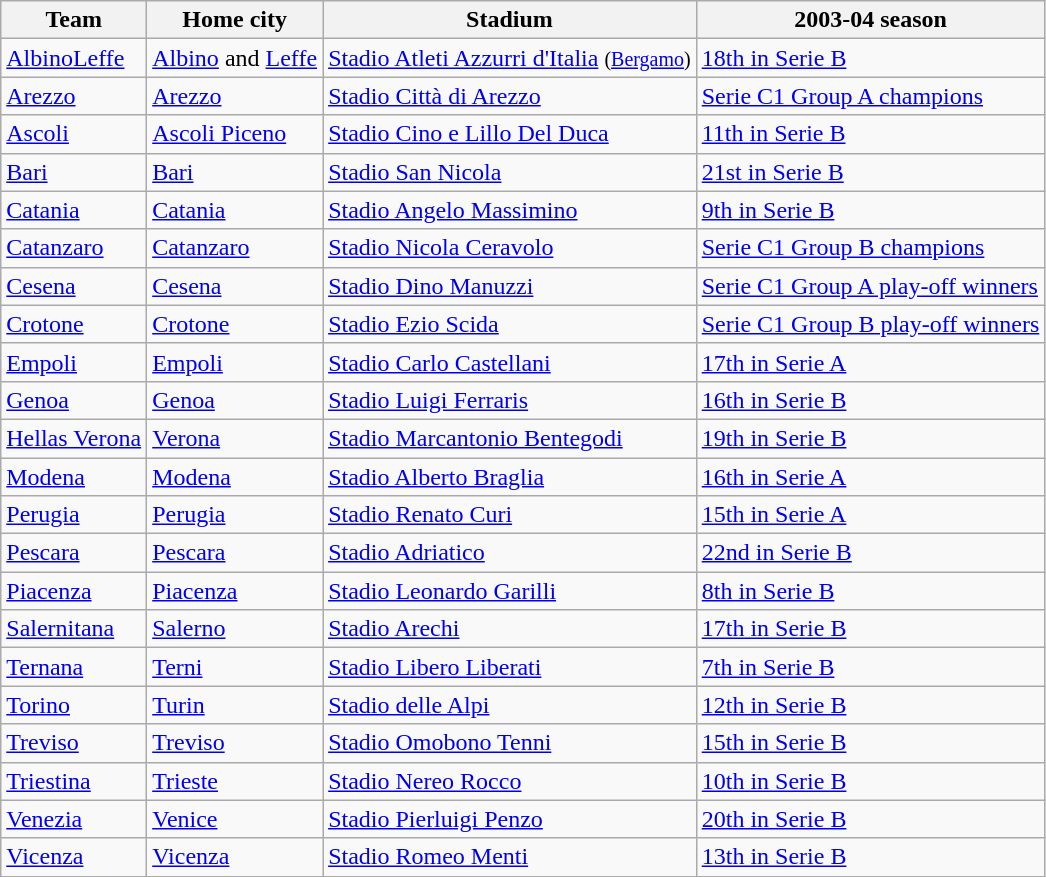<table class="wikitable sortable">
<tr>
<th>Team</th>
<th>Home city</th>
<th>Stadium</th>
<th>2003-04 season</th>
</tr>
<tr>
<td><a href='#'>AlbinoLeffe</a></td>
<td><a href='#'>Albino</a> and <a href='#'>Leffe</a></td>
<td><a href='#'>Stadio Atleti Azzurri d'Italia</a> <small>(<a href='#'>Bergamo</a>)</small></td>
<td><a href='#'>18th in Serie B</a></td>
</tr>
<tr>
<td><a href='#'>Arezzo</a></td>
<td><a href='#'>Arezzo</a></td>
<td><a href='#'>Stadio Città di Arezzo</a></td>
<td><a href='#'>Serie C1 Group A champions</a></td>
</tr>
<tr>
<td><a href='#'>Ascoli</a></td>
<td><a href='#'>Ascoli Piceno</a></td>
<td><a href='#'>Stadio Cino e Lillo Del Duca</a></td>
<td><a href='#'>11th in Serie B</a></td>
</tr>
<tr>
<td><a href='#'>Bari</a></td>
<td><a href='#'>Bari</a></td>
<td><a href='#'>Stadio San Nicola</a></td>
<td><a href='#'>21st in Serie B</a></td>
</tr>
<tr>
<td><a href='#'>Catania</a></td>
<td><a href='#'>Catania</a></td>
<td><a href='#'>Stadio Angelo Massimino</a></td>
<td><a href='#'>9th in Serie B</a></td>
</tr>
<tr>
<td><a href='#'>Catanzaro</a></td>
<td><a href='#'>Catanzaro</a></td>
<td><a href='#'>Stadio Nicola Ceravolo</a></td>
<td><a href='#'>Serie C1 Group B champions</a></td>
</tr>
<tr>
<td><a href='#'>Cesena</a></td>
<td><a href='#'>Cesena</a></td>
<td><a href='#'>Stadio Dino Manuzzi</a></td>
<td><a href='#'>Serie C1 Group A play-off winners</a></td>
</tr>
<tr>
<td><a href='#'>Crotone</a></td>
<td><a href='#'>Crotone</a></td>
<td><a href='#'>Stadio Ezio Scida</a></td>
<td><a href='#'>Serie C1 Group B play-off winners</a></td>
</tr>
<tr>
<td><a href='#'>Empoli</a></td>
<td><a href='#'>Empoli</a></td>
<td><a href='#'>Stadio Carlo Castellani</a></td>
<td><a href='#'>17th in Serie A</a></td>
</tr>
<tr>
<td><a href='#'>Genoa</a></td>
<td><a href='#'>Genoa</a></td>
<td><a href='#'>Stadio Luigi Ferraris</a></td>
<td><a href='#'>16th in Serie B</a></td>
</tr>
<tr>
<td><a href='#'>Hellas Verona</a></td>
<td><a href='#'>Verona</a></td>
<td><a href='#'>Stadio Marcantonio Bentegodi</a></td>
<td><a href='#'>19th in Serie B</a></td>
</tr>
<tr>
<td><a href='#'>Modena</a></td>
<td><a href='#'>Modena</a></td>
<td><a href='#'>Stadio Alberto Braglia</a></td>
<td><a href='#'>16th in Serie A</a></td>
</tr>
<tr>
<td><a href='#'>Perugia</a></td>
<td><a href='#'>Perugia</a></td>
<td><a href='#'>Stadio Renato Curi</a></td>
<td><a href='#'>15th in Serie A</a></td>
</tr>
<tr>
<td><a href='#'>Pescara</a></td>
<td><a href='#'>Pescara</a></td>
<td><a href='#'>Stadio Adriatico</a></td>
<td><a href='#'>22nd in Serie B</a></td>
</tr>
<tr>
<td><a href='#'>Piacenza</a></td>
<td><a href='#'>Piacenza</a></td>
<td><a href='#'>Stadio Leonardo Garilli</a></td>
<td><a href='#'>8th in Serie B</a></td>
</tr>
<tr>
<td><a href='#'>Salernitana</a></td>
<td><a href='#'>Salerno</a></td>
<td><a href='#'>Stadio Arechi</a></td>
<td><a href='#'>17th in Serie B</a></td>
</tr>
<tr>
<td><a href='#'>Ternana</a></td>
<td><a href='#'>Terni</a></td>
<td><a href='#'>Stadio Libero Liberati</a></td>
<td><a href='#'>7th in Serie B</a></td>
</tr>
<tr>
<td><a href='#'>Torino</a></td>
<td><a href='#'>Turin</a></td>
<td><a href='#'>Stadio delle Alpi</a></td>
<td><a href='#'>12th in Serie B</a></td>
</tr>
<tr>
<td><a href='#'>Treviso</a></td>
<td><a href='#'>Treviso</a></td>
<td><a href='#'>Stadio Omobono Tenni</a></td>
<td><a href='#'>15th in Serie B</a></td>
</tr>
<tr>
<td><a href='#'>Triestina</a></td>
<td><a href='#'>Trieste</a></td>
<td><a href='#'>Stadio Nereo Rocco</a></td>
<td><a href='#'>10th in Serie B</a></td>
</tr>
<tr>
<td><a href='#'>Venezia</a></td>
<td><a href='#'>Venice</a></td>
<td><a href='#'>Stadio Pierluigi Penzo</a></td>
<td><a href='#'>20th in Serie B</a></td>
</tr>
<tr>
<td><a href='#'>Vicenza</a></td>
<td><a href='#'>Vicenza</a></td>
<td><a href='#'>Stadio Romeo Menti</a></td>
<td><a href='#'>13th in Serie B</a></td>
</tr>
</table>
